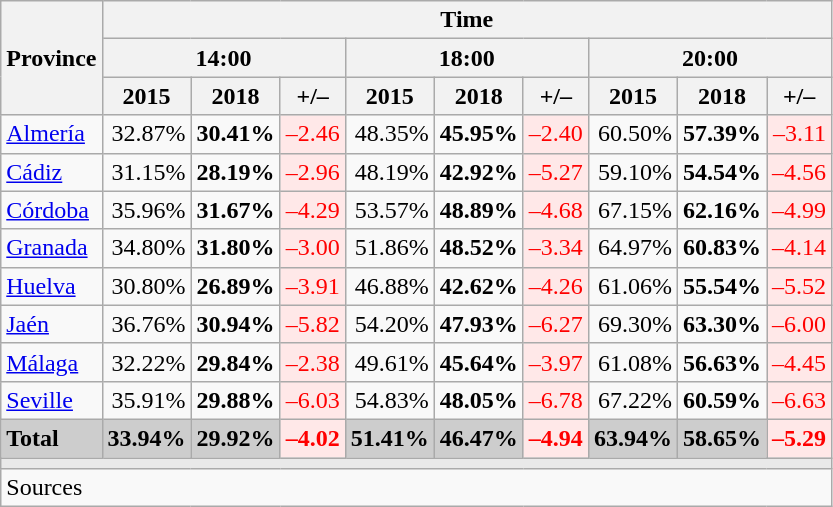<table class="wikitable sortable" style="text-align:right;">
<tr>
<th rowspan="3">Province</th>
<th colspan="10">Time</th>
</tr>
<tr>
<th colspan="3">14:00</th>
<th colspan="3">18:00</th>
<th colspan="3">20:00</th>
</tr>
<tr>
<th>2015</th>
<th>2018</th>
<th>+/–</th>
<th>2015</th>
<th>2018</th>
<th>+/–</th>
<th>2015</th>
<th>2018</th>
<th>+/–</th>
</tr>
<tr>
<td align="left"><a href='#'>Almería</a></td>
<td>32.87%</td>
<td><strong>30.41%</strong></td>
<td style="background:#FFE8E8; color:red;">–2.46</td>
<td>48.35%</td>
<td><strong>45.95%</strong></td>
<td style="background:#FFE8E8; color:red;">–2.40</td>
<td>60.50%</td>
<td><strong>57.39%</strong></td>
<td style="background:#FFE8E8; color:red;">–3.11</td>
</tr>
<tr>
<td align="left"><a href='#'>Cádiz</a></td>
<td>31.15%</td>
<td><strong>28.19%</strong></td>
<td style="background:#FFE8E8; color:red;">–2.96</td>
<td>48.19%</td>
<td><strong>42.92%</strong></td>
<td style="background:#FFE8E8; color:red;">–5.27</td>
<td>59.10%</td>
<td><strong>54.54%</strong></td>
<td style="background:#FFE8E8; color:red;">–4.56</td>
</tr>
<tr>
<td align="left"><a href='#'>Córdoba</a></td>
<td>35.96%</td>
<td><strong>31.67%</strong></td>
<td style="background:#FFE8E8; color:red;">–4.29</td>
<td>53.57%</td>
<td><strong>48.89%</strong></td>
<td style="background:#FFE8E8; color:red;">–4.68</td>
<td>67.15%</td>
<td><strong>62.16%</strong></td>
<td style="background:#FFE8E8; color:red;">–4.99</td>
</tr>
<tr>
<td align="left"><a href='#'>Granada</a></td>
<td>34.80%</td>
<td><strong>31.80%</strong></td>
<td style="background:#FFE8E8; color:red;">–3.00</td>
<td>51.86%</td>
<td><strong>48.52%</strong></td>
<td style="background:#FFE8E8; color:red;">–3.34</td>
<td>64.97%</td>
<td><strong>60.83%</strong></td>
<td style="background:#FFE8E8; color:red;">–4.14</td>
</tr>
<tr>
<td align="left"><a href='#'>Huelva</a></td>
<td>30.80%</td>
<td><strong>26.89%</strong></td>
<td style="background:#FFE8E8; color:red;">–3.91</td>
<td>46.88%</td>
<td><strong>42.62%</strong></td>
<td style="background:#FFE8E8; color:red;">–4.26</td>
<td>61.06%</td>
<td><strong>55.54%</strong></td>
<td style="background:#FFE8E8; color:red;">–5.52</td>
</tr>
<tr>
<td align="left"><a href='#'>Jaén</a></td>
<td>36.76%</td>
<td><strong>30.94%</strong></td>
<td style="background:#FFE8E8; color:red;">–5.82</td>
<td>54.20%</td>
<td><strong>47.93%</strong></td>
<td style="background:#FFE8E8; color:red;">–6.27</td>
<td>69.30%</td>
<td><strong>63.30%</strong></td>
<td style="background:#FFE8E8; color:red;">–6.00</td>
</tr>
<tr>
<td align="left"><a href='#'>Málaga</a></td>
<td>32.22%</td>
<td><strong>29.84%</strong></td>
<td style="background:#FFE8E8; color:red;">–2.38</td>
<td>49.61%</td>
<td><strong>45.64%</strong></td>
<td style="background:#FFE8E8; color:red;">–3.97</td>
<td>61.08%</td>
<td><strong>56.63%</strong></td>
<td style="background:#FFE8E8; color:red;">–4.45</td>
</tr>
<tr>
<td align="left"><a href='#'>Seville</a></td>
<td>35.91%</td>
<td><strong>29.88%</strong></td>
<td style="background:#FFE8E8; color:red;">–6.03</td>
<td>54.83%</td>
<td><strong>48.05%</strong></td>
<td style="background:#FFE8E8; color:red;">–6.78</td>
<td>67.22%</td>
<td><strong>60.59%</strong></td>
<td style="background:#FFE8E8; color:red;">–6.63</td>
</tr>
<tr style="background:#CDCDCD;">
<td align="left"><strong>Total</strong></td>
<td><strong>33.94%</strong></td>
<td><strong>29.92%</strong></td>
<td style="background:#FFE8E8; color:red;"><strong>–4.02</strong></td>
<td><strong>51.41%</strong></td>
<td><strong>46.47%</strong></td>
<td style="background:#FFE8E8; color:red;"><strong>–4.94</strong></td>
<td><strong>63.94%</strong></td>
<td><strong>58.65%</strong></td>
<td style="background:#FFE8E8; color:red;"><strong>–5.29</strong></td>
</tr>
<tr>
<td colspan="10" bgcolor="#E9E9E9"></td>
</tr>
<tr>
<td align="left" colspan="10">Sources</td>
</tr>
</table>
